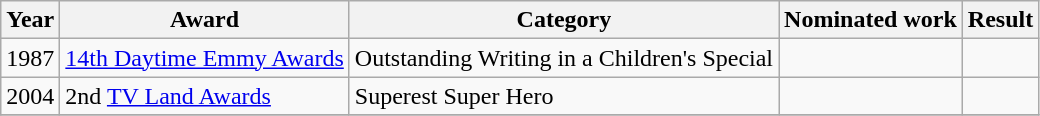<table class="wikitable">
<tr>
<th>Year</th>
<th>Award</th>
<th>Category</th>
<th>Nominated work</th>
<th>Result</th>
</tr>
<tr>
<td>1987</td>
<td><a href='#'>14th Daytime Emmy Awards</a></td>
<td>Outstanding Writing in a Children's Special </td>
<td></td>
<td></td>
</tr>
<tr>
<td>2004</td>
<td>2nd <a href='#'>TV Land Awards</a></td>
<td>Superest Super Hero </td>
<td></td>
<td></td>
</tr>
<tr>
</tr>
</table>
